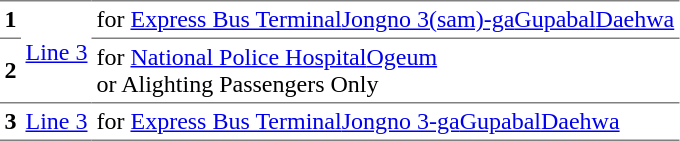<table border="1" cellspacing="0" cellpadding="3" frame="hsides" rules="rows">
<tr>
<th>1</th>
<td rowspan="2"> <a href='#'>Line 3</a></td>
<td>for <a href='#'>Express Bus Terminal</a><a href='#'>Jongno 3(sam)-ga</a><a href='#'>Gupabal</a><a href='#'>Daehwa</a></td>
</tr>
<tr>
<th>2</th>
<td>for <a href='#'>National Police Hospital</a><a href='#'>Ogeum</a><br>or Alighting Passengers Only</td>
</tr>
<tr>
<th>3</th>
<td rowspan="3"> <a href='#'>Line 3</a></td>
<td>for <a href='#'>Express Bus Terminal</a><a href='#'>Jongno 3-ga</a><a href='#'>Gupabal</a><a href='#'>Daehwa</a></td>
</tr>
</table>
